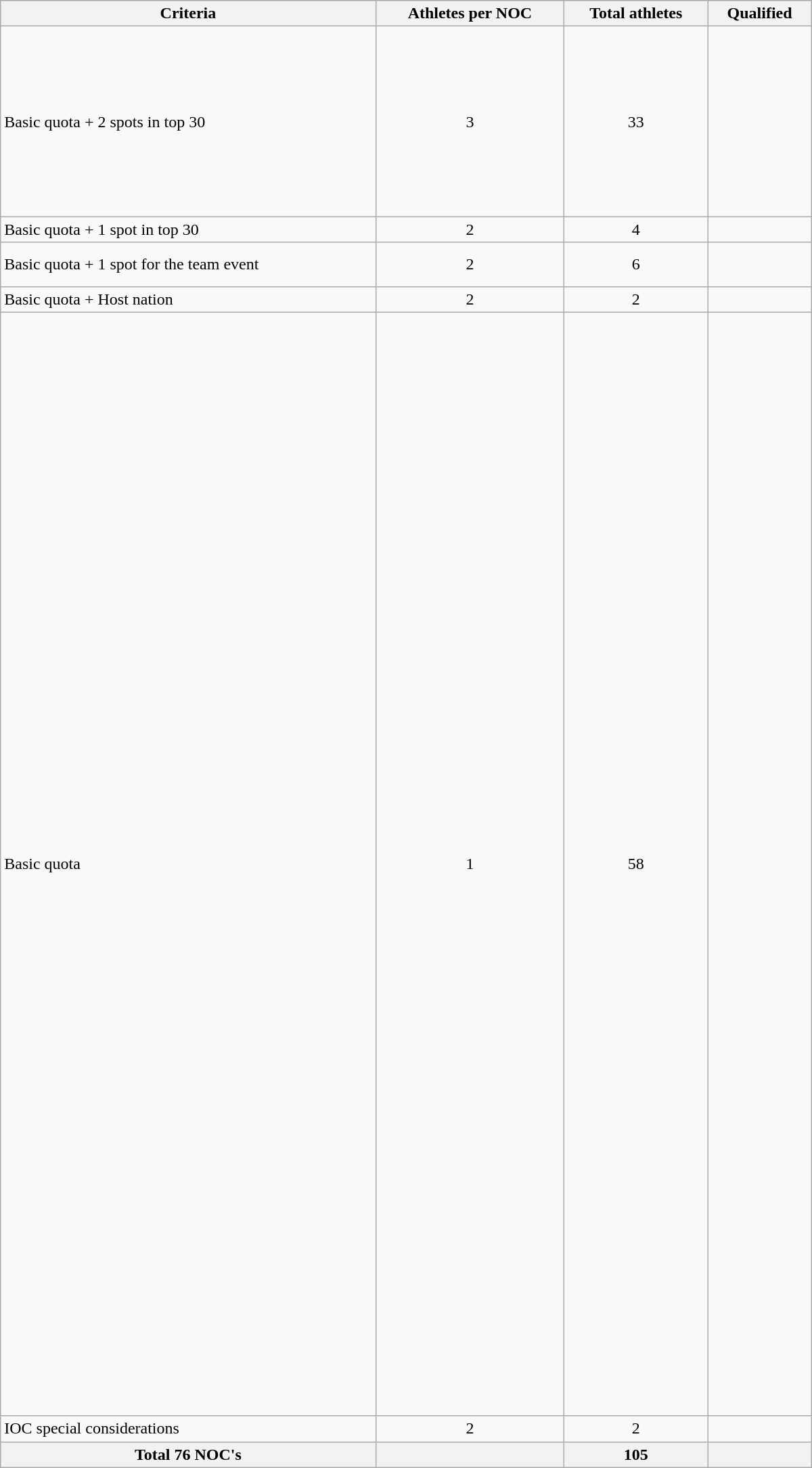<table class="wikitable" width=800>
<tr>
<th>Criteria</th>
<th>Athletes per NOC</th>
<th>Total athletes</th>
<th>Qualified</th>
</tr>
<tr>
<td>Basic quota + 2 spots in top 30</td>
<td align=center>3</td>
<td align=center>33</td>
<td><br><br><br><br><br><br><br><br><br><br></td>
</tr>
<tr>
<td>Basic quota + 1 spot in top 30</td>
<td align=center>2</td>
<td align=center>4</td>
<td><br></td>
</tr>
<tr>
<td>Basic quota + 1 spot for the team event</td>
<td align=center>2</td>
<td align=center>6</td>
<td><br><br></td>
</tr>
<tr>
<td>Basic quota + Host nation</td>
<td align=center>2</td>
<td align=center>2</td>
<td></td>
</tr>
<tr>
<td>Basic quota</td>
<td align=center>1</td>
<td align=center>58</td>
<td><br><br><br><br><br><br><br><br><br><br><br><br><s></s><br><br><br><br><br><br><br><br><br><br><br><br><br><br><br><br><br><br><br><br><br><br><br><br><br><br><br><br><br><br><br><s></s><br><br><br><s></s><br><br><br><br><br><br><br><br><br><br><br><br><br><br></td>
</tr>
<tr>
<td>IOC special considerations</td>
<td align=center>2</td>
<td align=center>2</td>
<td></td>
</tr>
<tr>
<th>Total 76 NOC's</th>
<th></th>
<th>105</th>
<th></th>
</tr>
</table>
